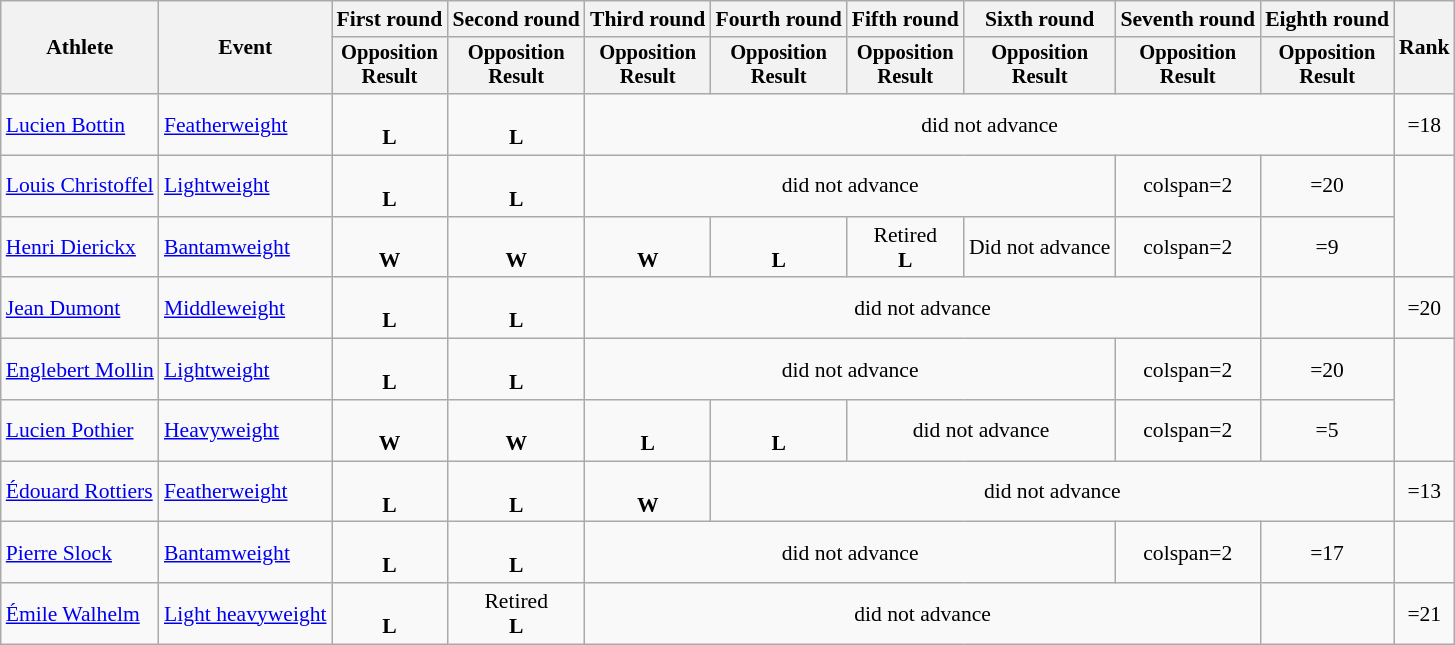<table class="wikitable" style="font-size:90%;">
<tr>
<th rowspan=2>Athlete</th>
<th rowspan=2>Event</th>
<th>First round</th>
<th>Second round</th>
<th>Third round</th>
<th>Fourth round</th>
<th>Fifth round</th>
<th>Sixth round</th>
<th>Seventh round</th>
<th>Eighth round</th>
<th rowspan=2>Rank</th>
</tr>
<tr style="font-size: 95%">
<th>Opposition<br>Result</th>
<th>Opposition<br>Result</th>
<th>Opposition<br>Result</th>
<th>Opposition<br>Result</th>
<th>Opposition<br>Result</th>
<th>Opposition<br>Result</th>
<th>Opposition<br>Result</th>
<th>Opposition<br>Result</th>
</tr>
<tr align=center>
<td align=left><a href='#'>Lucien Bottin</a></td>
<td align=left><a href='#'>Featherweight</a></td>
<td> <br> <strong>L</strong></td>
<td> <br> <strong>L</strong></td>
<td colspan=6>did not advance</td>
<td>=18</td>
</tr>
<tr align=center>
<td align=left><a href='#'>Louis Christoffel</a></td>
<td align=left><a href='#'>Lightweight</a></td>
<td> <br> <strong>L</strong></td>
<td> <br> <strong>L</strong></td>
<td colspan=4>did not advance</td>
<td>colspan=2 </td>
<td>=20</td>
</tr>
<tr align=center>
<td align=left><a href='#'>Henri Dierickx</a></td>
<td align=left><a href='#'>Bantamweight</a></td>
<td> <br> <strong>W</strong></td>
<td> <br> <strong>W</strong></td>
<td> <br> <strong>W</strong></td>
<td> <br> <strong>L</strong></td>
<td>Retired <br> <strong>L</strong></td>
<td>Did not advance</td>
<td>colspan=2 </td>
<td>=9</td>
</tr>
<tr align=center>
<td align=left><a href='#'>Jean Dumont</a></td>
<td align=left><a href='#'>Middleweight</a></td>
<td> <br> <strong>L</strong></td>
<td> <br> <strong>L</strong></td>
<td colspan=5>did not advance</td>
<td></td>
<td>=20</td>
</tr>
<tr align=center>
<td align=left><a href='#'>Englebert Mollin</a></td>
<td align=left><a href='#'>Lightweight</a></td>
<td> <br> <strong>L</strong></td>
<td> <br> <strong>L</strong></td>
<td colspan=4>did not advance</td>
<td>colspan=2 </td>
<td>=20</td>
</tr>
<tr align=center>
<td align=left><a href='#'>Lucien Pothier</a></td>
<td align=left><a href='#'>Heavyweight</a></td>
<td> <br> <strong>W</strong></td>
<td> <br> <strong>W</strong></td>
<td> <br> <strong>L</strong></td>
<td> <br> <strong>L</strong></td>
<td colspan=2>did not advance</td>
<td>colspan=2 </td>
<td>=5</td>
</tr>
<tr align=center>
<td align=left><a href='#'>Édouard Rottiers</a></td>
<td align=left><a href='#'>Featherweight</a></td>
<td> <br> <strong>L</strong></td>
<td> <br> <strong>L</strong></td>
<td> <br> <strong>W</strong></td>
<td colspan=5>did not advance</td>
<td>=13</td>
</tr>
<tr align=center>
<td align=left><a href='#'>Pierre Slock</a></td>
<td align=left><a href='#'>Bantamweight</a></td>
<td> <br> <strong>L</strong></td>
<td> <br> <strong>L</strong></td>
<td colspan=4>did not advance</td>
<td>colspan=2 </td>
<td>=17</td>
</tr>
<tr align=center>
<td align=left><a href='#'>Émile Walhelm</a></td>
<td align=left><a href='#'>Light heavyweight</a></td>
<td> <br> <strong>L</strong></td>
<td>Retired <br> <strong>L</strong></td>
<td colspan=5>did not advance</td>
<td></td>
<td>=21</td>
</tr>
</table>
